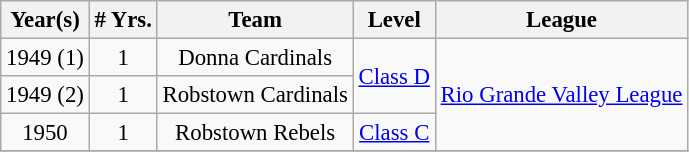<table class="wikitable" style="text-align:center; font-size: 95%;">
<tr>
<th>Year(s)</th>
<th># Yrs.</th>
<th>Team</th>
<th>Level</th>
<th>League</th>
</tr>
<tr>
<td>1949 (1)</td>
<td>1</td>
<td>Donna Cardinals</td>
<td rowspan=2><a href='#'>Class D</a></td>
<td rowspan=3><a href='#'>Rio Grande Valley League</a></td>
</tr>
<tr>
<td>1949 (2)</td>
<td>1</td>
<td>Robstown Cardinals</td>
</tr>
<tr>
<td>1950</td>
<td>1</td>
<td>Robstown Rebels</td>
<td><a href='#'>Class C</a></td>
</tr>
<tr>
</tr>
</table>
